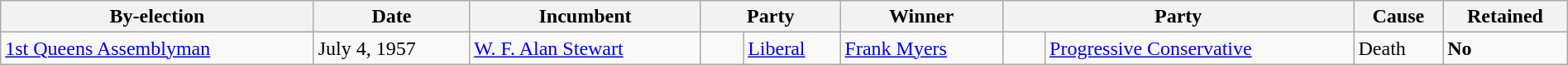<table class=wikitable style="width:100%">
<tr>
<th>By-election</th>
<th>Date</th>
<th>Incumbent</th>
<th colspan=2>Party</th>
<th>Winner</th>
<th colspan=2>Party</th>
<th>Cause</th>
<th>Retained</th>
</tr>
<tr>
<td><a href='#'>1st Queens Assemblyman</a></td>
<td>July 4, 1957</td>
<td><a href='#'>W. F. Alan Stewart</a></td>
<td>    </td>
<td><a href='#'>Liberal</a></td>
<td><a href='#'>Frank Myers</a></td>
<td>    </td>
<td><a href='#'>Progressive Conservative</a></td>
<td>Death</td>
<td><strong>No</strong></td>
</tr>
</table>
